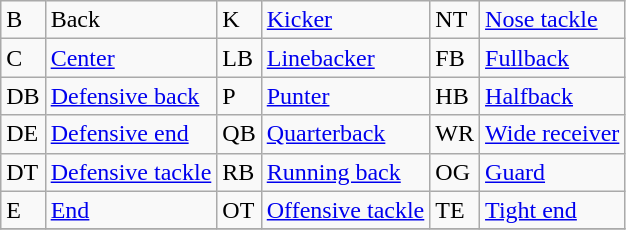<table class="wikitable">
<tr>
<td>B</td>
<td>Back</td>
<td>K</td>
<td><a href='#'>Kicker</a></td>
<td>NT</td>
<td><a href='#'>Nose tackle</a></td>
</tr>
<tr>
<td>C</td>
<td><a href='#'>Center</a></td>
<td>LB</td>
<td><a href='#'>Linebacker</a></td>
<td>FB</td>
<td><a href='#'>Fullback</a></td>
</tr>
<tr>
<td>DB</td>
<td><a href='#'>Defensive back</a></td>
<td>P</td>
<td><a href='#'>Punter</a></td>
<td>HB</td>
<td><a href='#'>Halfback</a></td>
</tr>
<tr>
<td>DE</td>
<td><a href='#'>Defensive end</a></td>
<td>QB</td>
<td><a href='#'>Quarterback</a></td>
<td>WR</td>
<td><a href='#'>Wide receiver</a></td>
</tr>
<tr>
<td>DT</td>
<td><a href='#'>Defensive tackle</a></td>
<td>RB</td>
<td><a href='#'>Running back</a></td>
<td>OG</td>
<td><a href='#'>Guard</a></td>
</tr>
<tr>
<td>E</td>
<td><a href='#'>End</a></td>
<td>OT</td>
<td><a href='#'>Offensive tackle</a></td>
<td>TE</td>
<td><a href='#'>Tight end</a></td>
</tr>
<tr>
</tr>
</table>
